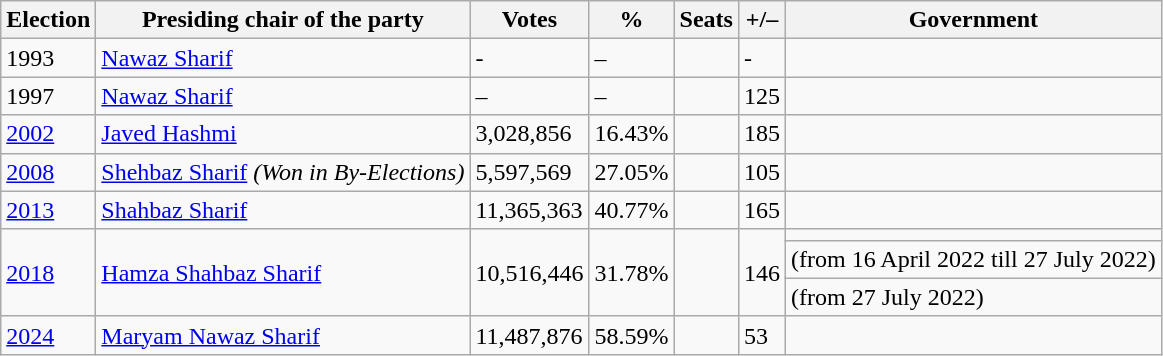<table class="wikitable sortable">
<tr>
<th><strong>Election</strong></th>
<th>Presiding chair of the party</th>
<th><strong>Votes</strong></th>
<th><strong>%</strong></th>
<th><strong>Seats</strong></th>
<th>+/–</th>
<th>Government</th>
</tr>
<tr>
<td>1993</td>
<td><a href='#'>Nawaz Sharif</a></td>
<td>-</td>
<td>–</td>
<td></td>
<td>-</td>
<td></td>
</tr>
<tr>
<td>1997</td>
<td><a href='#'>Nawaz Sharif</a></td>
<td>–</td>
<td>–</td>
<td></td>
<td>125</td>
<td></td>
</tr>
<tr>
<td><a href='#'>2002</a></td>
<td><a href='#'>Javed Hashmi</a></td>
<td>3,028,856</td>
<td>16.43%</td>
<td></td>
<td>185</td>
<td></td>
</tr>
<tr>
<td><a href='#'>2008</a></td>
<td><a href='#'>Shehbaz Sharif</a> <em>(Won in By-Elections)</em></td>
<td>5,597,569</td>
<td>27.05%</td>
<td></td>
<td> 105</td>
<td></td>
</tr>
<tr>
<td><a href='#'>2013</a></td>
<td><a href='#'>Shahbaz Sharif</a></td>
<td>11,365,363</td>
<td>40.77%</td>
<td></td>
<td> 165</td>
<td></td>
</tr>
<tr>
<td rowspan="3"><a href='#'>2018</a></td>
<td rowspan="3"><a href='#'>Hamza Shahbaz Sharif</a></td>
<td rowspan="3">10,516,446</td>
<td rowspan="3">31.78%</td>
<td rowspan="3"></td>
<td rowspan="3"> 146</td>
<td></td>
</tr>
<tr>
<td> (from 16 April 2022 till 27 July 2022)</td>
</tr>
<tr>
<td> (from 27 July 2022)</td>
</tr>
<tr>
<td><a href='#'>2024</a></td>
<td><a href='#'>Maryam Nawaz Sharif</a></td>
<td>11,487,876</td>
<td>58.59%</td>
<td></td>
<td> 53</td>
<td></td>
</tr>
</table>
